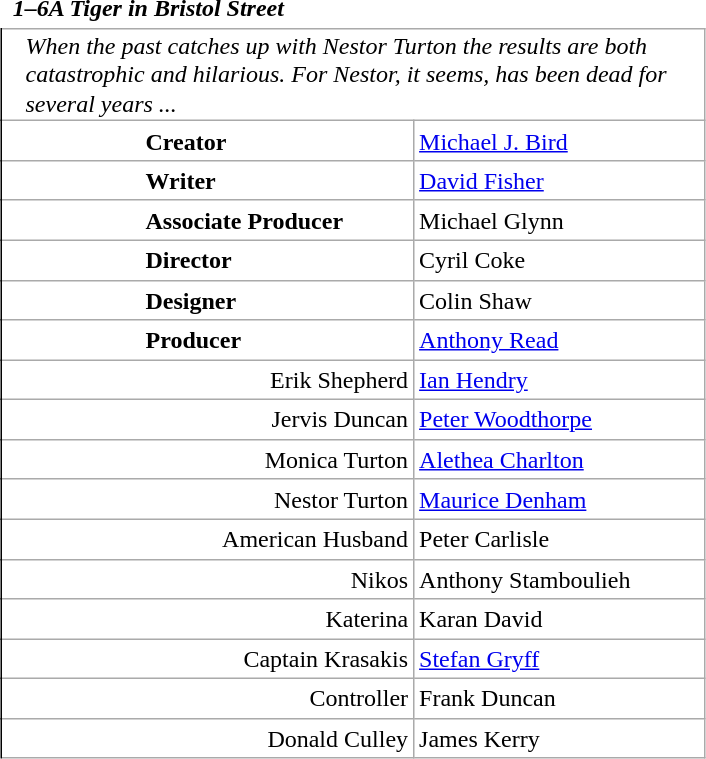<table class="wikitable mw-collapsible mw-collapsed" style="vertical-align:top;margin:auto 2em;line-height:1.2;max-width:33em;background-color:inherit;border:none;display: inline-table;">
<tr>
<td class=unsortable style="border:hidden;line-height:1.67;margin-left:-1em;text-align:center;padding-left:0.5em;min-width:1.0em;"></td>
<td class=unsortable style="border-style:none;padding-left:0.5em;text-align:left;min-width:16.5em;font-weight:700;font-style:italic;">1–6A Tiger in Bristol Street</td>
<td class=unsortable style="border-style:none;text-align:right;font-weight:normal;font-family:Courier;font-size:95%;letter-spacing:-1pt;min-width:8.5em;padding-right:0.2em;"></td>
<td class=unsortable style="border-style:none;min-width:3.5em;padding-left:0;"></td>
<td class=unsortable style="border:hidden;min-width:3.5em;font-size:95%;"></td>
</tr>
<tr>
<td rowspan=100 style="border:none thin;border-right-style :solid;"></td>
<td colspan=3 style="text-align:left;padding:0.1em 1em;font-style:italic;border:hidden hidden solid hidden thin;">When the past catches up with Nestor Turton the results are both catastrophic and hilarious. For Nestor, it seems, has been dead for several years ...</td>
</tr>
<tr>
<td style="text-align:left;padding-left:6.0em;font-weight:bold;">Creator</td>
<td colspan=2><a href='#'>Michael J. Bird</a></td>
</tr>
<tr>
<td style="text-align:left;padding-left:6.0em;font-weight:bold;">Writer</td>
<td colspan=2><a href='#'>David Fisher</a></td>
</tr>
<tr>
<td style="text-align:left;padding-left:6.0em;font-weight:bold;">Associate Producer</td>
<td colspan=2>Michael Glynn</td>
</tr>
<tr>
<td style="text-align:left;padding-left:6.0em;font-weight:bold;">Director</td>
<td colspan=2>Cyril Coke</td>
</tr>
<tr>
<td style="text-align:left;padding-left:6.0em;font-weight:bold;">Designer</td>
<td colspan=2>Colin Shaw</td>
</tr>
<tr>
<td style="text-align:left;padding-left:6.0em;font-weight:bold;">Producer</td>
<td colspan=2><a href='#'>Anthony Read</a></td>
</tr>
<tr>
<td style="text-align:right;">Erik Shepherd</td>
<td colspan=2><a href='#'>Ian Hendry</a></td>
</tr>
<tr>
<td style="text-align:right;">Jervis Duncan</td>
<td colspan=2><a href='#'>Peter Woodthorpe</a></td>
</tr>
<tr>
<td style="text-align:right;">Monica Turton</td>
<td colspan=2><a href='#'>Alethea Charlton</a></td>
</tr>
<tr>
<td style="text-align:right;">Nestor Turton</td>
<td colspan=2><a href='#'>Maurice Denham</a></td>
</tr>
<tr>
<td style="text-align:right;">American Husband</td>
<td colspan=2>Peter Carlisle</td>
</tr>
<tr>
<td style="text-align:right;">Nikos</td>
<td colspan=2>Anthony Stamboulieh</td>
</tr>
<tr>
<td style="text-align:right;">Katerina</td>
<td colspan=2>Karan David</td>
</tr>
<tr>
<td style="text-align:right;">Captain Krasakis</td>
<td colspan=2><a href='#'>Stefan Gryff</a></td>
</tr>
<tr>
<td style="text-align:right;">Controller</td>
<td colspan=2>Frank Duncan</td>
</tr>
<tr>
<td style="text-align:right;">Donald Culley</td>
<td colspan=2>James Kerry</td>
</tr>
</table>
